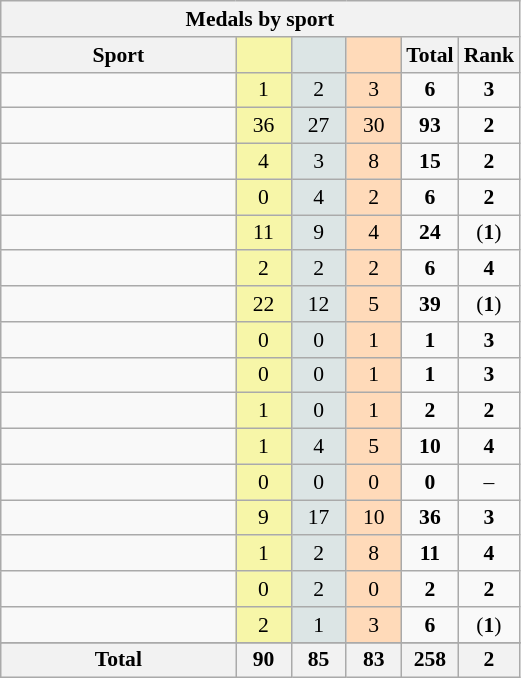<table class="wikitable sortable" style="font-size:90%; text-align:center;">
<tr>
<th colspan=6>Medals by sport</th>
</tr>
<tr>
<th width=150>Sport</th>
<th scope="col" width=30 style="background:#F7F6A8;"></th>
<th scope="col" width=30 style="background:#DCE5E5;"></th>
<th scope="col" width=30 style="background:#FFDAB9;"></th>
<th width=30>Total</th>
<th width=30>Rank</th>
</tr>
<tr>
<td align=left></td>
<td style="background:#F7F6A8;">1</td>
<td style="background:#DCE5E5;">2</td>
<td style="background:#FFDAB9;">3</td>
<td><strong>6</strong></td>
<td><strong>3</strong></td>
</tr>
<tr>
<td align=left></td>
<td style="background:#F7F6A8;">36</td>
<td style="background:#DCE5E5;">27</td>
<td style="background:#FFDAB9;">30</td>
<td><strong>93</strong></td>
<td><strong>2</strong></td>
</tr>
<tr>
<td align=left></td>
<td style="background:#F7F6A8;">4</td>
<td style="background:#DCE5E5;">3</td>
<td style="background:#FFDAB9;">8</td>
<td><strong>15</strong></td>
<td><strong>2</strong></td>
</tr>
<tr>
<td align=left></td>
<td style="background:#F7F6A8;">0</td>
<td style="background:#DCE5E5;">4</td>
<td style="background:#FFDAB9;">2</td>
<td><strong>6</strong></td>
<td><strong>2</strong></td>
</tr>
<tr>
<td align=left></td>
<td style="background:#F7F6A8;">11</td>
<td style="background:#DCE5E5;">9</td>
<td style="background:#FFDAB9;">4</td>
<td><strong>24</strong></td>
<td>(<strong>1</strong>)</td>
</tr>
<tr>
<td align=left></td>
<td style="background:#F7F6A8;">2</td>
<td style="background:#DCE5E5;">2</td>
<td style="background:#FFDAB9;">2</td>
<td><strong>6</strong></td>
<td><strong>4</strong></td>
</tr>
<tr>
<td align=left></td>
<td style="background:#F7F6A8;">22</td>
<td style="background:#DCE5E5;">12</td>
<td style="background:#FFDAB9;">5</td>
<td><strong>39</strong></td>
<td>(<strong>1</strong>)</td>
</tr>
<tr>
<td align=left></td>
<td style="background:#F7F6A8;">0</td>
<td style="background:#DCE5E5;">0</td>
<td style="background:#FFDAB9;">1</td>
<td><strong>1</strong></td>
<td><strong>3</strong></td>
</tr>
<tr>
<td align=left></td>
<td style="background:#F7F6A8;">0</td>
<td style="background:#DCE5E5;">0</td>
<td style="background:#FFDAB9;">1</td>
<td><strong>1</strong></td>
<td><strong>3</strong></td>
</tr>
<tr>
<td align=left></td>
<td style="background:#F7F6A8;">1</td>
<td style="background:#DCE5E5;">0</td>
<td style="background:#FFDAB9;">1</td>
<td><strong>2</strong></td>
<td><strong>2</strong></td>
</tr>
<tr>
<td align=left></td>
<td style="background:#F7F6A8;">1</td>
<td style="background:#DCE5E5;">4</td>
<td style="background:#FFDAB9;">5</td>
<td><strong>10</strong></td>
<td><strong>4</strong></td>
</tr>
<tr>
<td align=left></td>
<td style="background:#F7F6A8;">0</td>
<td style="background:#DCE5E5;">0</td>
<td style="background:#FFDAB9;">0</td>
<td><strong>0</strong></td>
<td>–</td>
</tr>
<tr>
<td align=left></td>
<td style="background:#F7F6A8;">9</td>
<td style="background:#DCE5E5;">17</td>
<td style="background:#FFDAB9;">10</td>
<td><strong>36</strong></td>
<td><strong>3</strong></td>
</tr>
<tr>
<td align=left></td>
<td style="background:#F7F6A8;">1</td>
<td style="background:#DCE5E5;">2</td>
<td style="background:#FFDAB9;">8</td>
<td><strong>11</strong></td>
<td><strong>4</strong></td>
</tr>
<tr>
<td align=left></td>
<td style="background:#F7F6A8;">0</td>
<td style="background:#DCE5E5;">2</td>
<td style="background:#FFDAB9;">0</td>
<td><strong>2</strong></td>
<td><strong>2</strong></td>
</tr>
<tr>
<td align=left></td>
<td style="background:#F7F6A8;">2</td>
<td style="background:#DCE5E5;">1</td>
<td style="background:#FFDAB9;">3</td>
<td><strong>6</strong></td>
<td>(<strong>1</strong>)</td>
</tr>
<tr>
</tr>
<tr class="sortbottom">
<th>Total</th>
<th>90</th>
<th>85</th>
<th>83</th>
<th>258</th>
<th><strong>2</strong></th>
</tr>
</table>
